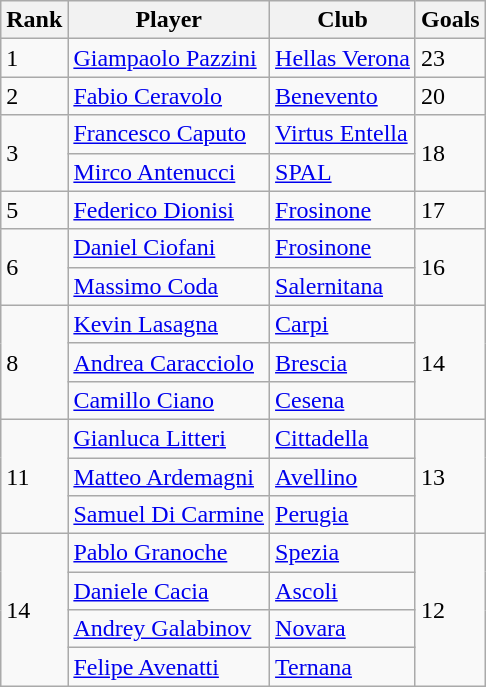<table class="wikitable">
<tr>
<th>Rank</th>
<th>Player</th>
<th>Club</th>
<th>Goals</th>
</tr>
<tr>
<td>1</td>
<td> <a href='#'>Giampaolo Pazzini</a></td>
<td><a href='#'>Hellas Verona</a></td>
<td>23</td>
</tr>
<tr>
<td>2</td>
<td> <a href='#'>Fabio Ceravolo</a></td>
<td><a href='#'>Benevento</a></td>
<td>20</td>
</tr>
<tr>
<td rowspan=2>3</td>
<td> <a href='#'>Francesco Caputo</a></td>
<td><a href='#'>Virtus Entella</a></td>
<td rowspan=2>18</td>
</tr>
<tr>
<td> <a href='#'>Mirco Antenucci</a></td>
<td><a href='#'>SPAL</a></td>
</tr>
<tr>
<td>5</td>
<td> <a href='#'>Federico Dionisi</a></td>
<td><a href='#'>Frosinone</a></td>
<td>17</td>
</tr>
<tr>
<td rowspan=2>6</td>
<td> <a href='#'>Daniel Ciofani</a></td>
<td><a href='#'>Frosinone</a></td>
<td rowspan=2>16</td>
</tr>
<tr>
<td> <a href='#'>Massimo Coda</a></td>
<td><a href='#'>Salernitana</a></td>
</tr>
<tr>
<td rowspan=3>8</td>
<td> <a href='#'>Kevin Lasagna</a></td>
<td><a href='#'>Carpi</a></td>
<td rowspan=3>14</td>
</tr>
<tr>
<td> <a href='#'>Andrea Caracciolo</a></td>
<td><a href='#'>Brescia</a></td>
</tr>
<tr>
<td> <a href='#'>Camillo Ciano</a></td>
<td><a href='#'>Cesena</a></td>
</tr>
<tr>
<td rowspan=3>11</td>
<td> <a href='#'>Gianluca Litteri</a></td>
<td><a href='#'>Cittadella</a></td>
<td rowspan=3>13</td>
</tr>
<tr>
<td> <a href='#'>Matteo Ardemagni</a></td>
<td><a href='#'>Avellino</a></td>
</tr>
<tr>
<td> <a href='#'>Samuel Di Carmine</a></td>
<td><a href='#'>Perugia</a></td>
</tr>
<tr>
<td rowspan=4>14</td>
<td> <a href='#'>Pablo Granoche</a></td>
<td><a href='#'>Spezia</a></td>
<td rowspan=4>12</td>
</tr>
<tr>
<td> <a href='#'>Daniele Cacia</a></td>
<td><a href='#'>Ascoli</a></td>
</tr>
<tr>
<td> <a href='#'>Andrey Galabinov</a></td>
<td><a href='#'>Novara</a></td>
</tr>
<tr>
<td> <a href='#'>Felipe Avenatti</a></td>
<td><a href='#'>Ternana</a></td>
</tr>
</table>
